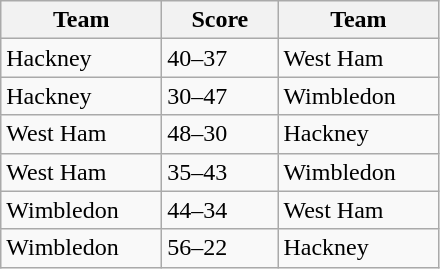<table class="wikitable" style="font-size: 100%">
<tr>
<th width=100>Team</th>
<th width=70>Score</th>
<th width=100>Team</th>
</tr>
<tr>
<td>Hackney</td>
<td>40–37</td>
<td>West Ham</td>
</tr>
<tr>
<td>Hackney</td>
<td>30–47</td>
<td>Wimbledon</td>
</tr>
<tr>
<td>West Ham</td>
<td>48–30</td>
<td>Hackney</td>
</tr>
<tr>
<td>West Ham</td>
<td>35–43</td>
<td>Wimbledon</td>
</tr>
<tr>
<td>Wimbledon</td>
<td>44–34</td>
<td>West Ham</td>
</tr>
<tr>
<td>Wimbledon</td>
<td>56–22</td>
<td>Hackney</td>
</tr>
</table>
